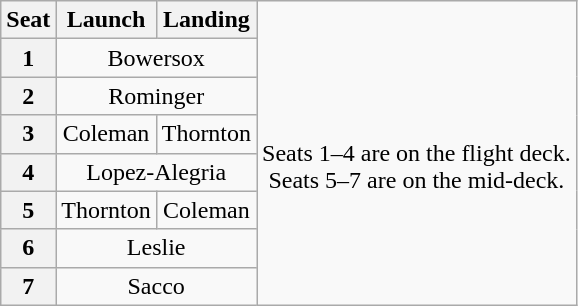<table class="wikitable" style="text-align:center">
<tr>
<th>Seat</th>
<th>Launch</th>
<th>Landing</th>
<td rowspan=8><br>Seats 1–4 are on the flight deck.<br>Seats 5–7 are on the mid-deck.</td>
</tr>
<tr>
<th>1</th>
<td colspan=2>Bowersox</td>
</tr>
<tr>
<th>2</th>
<td colspan=2>Rominger</td>
</tr>
<tr>
<th>3</th>
<td>Coleman</td>
<td>Thornton</td>
</tr>
<tr>
<th>4</th>
<td colspan=2>Lopez-Alegria</td>
</tr>
<tr>
<th>5</th>
<td>Thornton</td>
<td>Coleman</td>
</tr>
<tr>
<th>6</th>
<td colspan=2>Leslie</td>
</tr>
<tr>
<th>7</th>
<td colspan=2>Sacco</td>
</tr>
</table>
